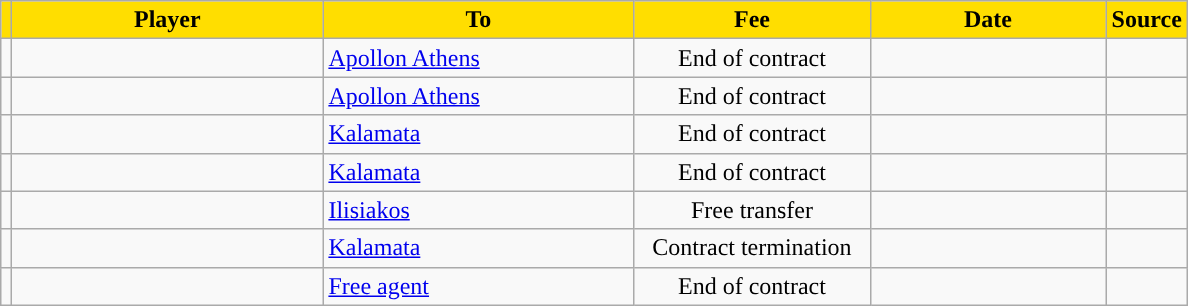<table class="wikitable sortable">
<tr>
<th style="background:#FFDE00"></th>
<th width=200 style="background:#FFDE00">Player</th>
<th width=200 style="background:#FFDE00">To</th>
<th width=150 style="background:#FFDE00">Fee</th>
<th width=150 style="background:#FFDE00">Date</th>
<th style="background:#FFDE00">Source</th>
</tr>
<tr>
<td align=center></td>
<td></td>
<td> <a href='#'>Apollon Athens</a></td>
<td align=center>End of contract</td>
<td align=center></td>
<td align=center></td>
</tr>
<tr>
<td align=center></td>
<td></td>
<td> <a href='#'>Apollon Athens</a></td>
<td align=center>End of contract</td>
<td align=center></td>
<td align=center></td>
</tr>
<tr>
<td align=center></td>
<td></td>
<td> <a href='#'>Kalamata</a></td>
<td align=center>End of contract</td>
<td align=center></td>
<td align=center></td>
</tr>
<tr>
<td align=center></td>
<td></td>
<td> <a href='#'>Kalamata</a></td>
<td align=center>End of contract</td>
<td align=center></td>
<td align=center></td>
</tr>
<tr>
<td align=center></td>
<td></td>
<td> <a href='#'>Ilisiakos</a></td>
<td align=center>Free transfer</td>
<td align=center></td>
<td align=center></td>
</tr>
<tr>
<td align=center></td>
<td></td>
<td> <a href='#'>Kalamata</a></td>
<td align=center>Contract termination</td>
<td align=center></td>
<td align=center></td>
</tr>
<tr>
<td align=center></td>
<td></td>
<td><a href='#'>Free agent</a></td>
<td align=center>End of contract</td>
<td align=center></td>
<td align=center></td>
</tr>
</table>
